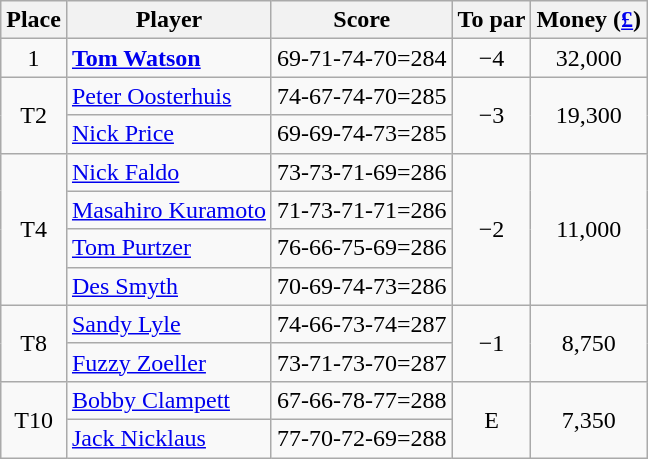<table class="wikitable">
<tr>
<th>Place</th>
<th>Player</th>
<th>Score</th>
<th>To par</th>
<th>Money (<a href='#'>£</a>)</th>
</tr>
<tr>
<td align="center">1</td>
<td> <strong><a href='#'>Tom Watson</a></strong></td>
<td>69-71-74-70=284</td>
<td align="center">−4</td>
<td align=center>32,000</td>
</tr>
<tr>
<td rowspan=2 align="center">T2</td>
<td> <a href='#'>Peter Oosterhuis</a></td>
<td>74-67-74-70=285</td>
<td rowspan=2 align="center">−3</td>
<td rowspan=2 align=center>19,300</td>
</tr>
<tr>
<td> <a href='#'>Nick Price</a></td>
<td>69-69-74-73=285</td>
</tr>
<tr>
<td rowspan=4 align="center">T4</td>
<td> <a href='#'>Nick Faldo</a></td>
<td>73-73-71-69=286</td>
<td rowspan=4 align="center">−2</td>
<td rowspan=4 align=center>11,000</td>
</tr>
<tr>
<td> <a href='#'>Masahiro Kuramoto</a></td>
<td>71-73-71-71=286</td>
</tr>
<tr>
<td> <a href='#'>Tom Purtzer</a></td>
<td>76-66-75-69=286</td>
</tr>
<tr>
<td> <a href='#'>Des Smyth</a></td>
<td>70-69-74-73=286</td>
</tr>
<tr>
<td rowspan=2 align="center">T8</td>
<td> <a href='#'>Sandy Lyle</a></td>
<td>74-66-73-74=287</td>
<td rowspan=2 align="center">−1</td>
<td rowspan=2 align=center>8,750</td>
</tr>
<tr>
<td> <a href='#'>Fuzzy Zoeller</a></td>
<td>73-71-73-70=287</td>
</tr>
<tr>
<td rowspan=2 align="center">T10</td>
<td> <a href='#'>Bobby Clampett</a></td>
<td>67-66-78-77=288</td>
<td rowspan=2 align="center">E</td>
<td rowspan=2 align=center>7,350</td>
</tr>
<tr>
<td> <a href='#'>Jack Nicklaus</a></td>
<td>77-70-72-69=288</td>
</tr>
</table>
